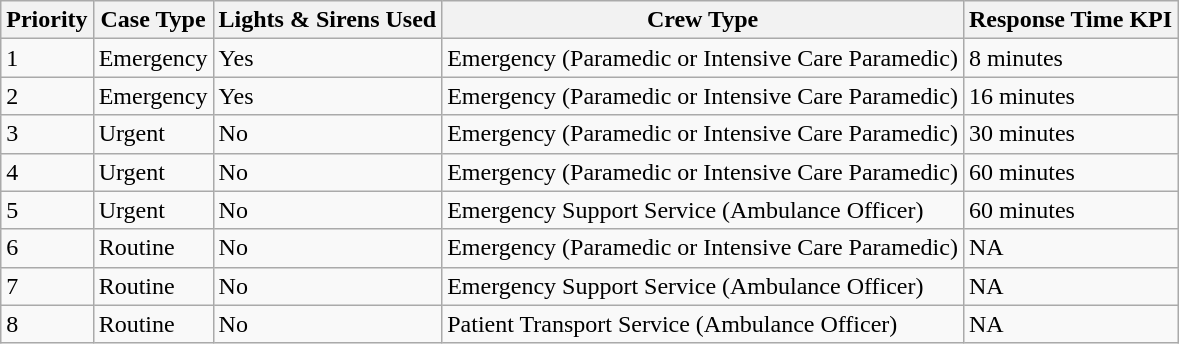<table class="wikitable">
<tr>
<th>Priority</th>
<th>Case Type</th>
<th>Lights & Sirens Used</th>
<th>Crew Type</th>
<th>Response Time KPI</th>
</tr>
<tr>
<td>1</td>
<td>Emergency</td>
<td>Yes</td>
<td>Emergency (Paramedic or Intensive Care Paramedic)</td>
<td>8 minutes</td>
</tr>
<tr>
<td>2</td>
<td>Emergency</td>
<td>Yes</td>
<td>Emergency (Paramedic or Intensive Care Paramedic)</td>
<td>16 minutes</td>
</tr>
<tr>
<td>3</td>
<td>Urgent</td>
<td>No</td>
<td>Emergency (Paramedic or Intensive Care Paramedic)</td>
<td>30 minutes</td>
</tr>
<tr>
<td>4</td>
<td>Urgent</td>
<td>No</td>
<td>Emergency (Paramedic or Intensive Care Paramedic)</td>
<td>60 minutes</td>
</tr>
<tr>
<td>5</td>
<td>Urgent</td>
<td>No</td>
<td>Emergency Support Service (Ambulance Officer)</td>
<td>60 minutes</td>
</tr>
<tr>
<td>6</td>
<td>Routine</td>
<td>No</td>
<td>Emergency (Paramedic or Intensive Care Paramedic)</td>
<td>NA</td>
</tr>
<tr>
<td>7</td>
<td>Routine</td>
<td>No</td>
<td>Emergency Support Service (Ambulance Officer)</td>
<td>NA</td>
</tr>
<tr>
<td>8</td>
<td>Routine</td>
<td>No</td>
<td>Patient Transport Service (Ambulance Officer)</td>
<td>NA</td>
</tr>
</table>
